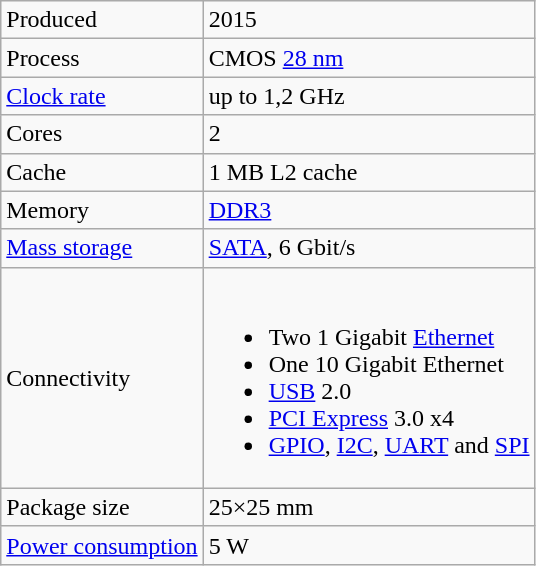<table class="wikitable">
<tr>
<td>Produced</td>
<td>2015</td>
</tr>
<tr>
<td>Process</td>
<td>CMOS <a href='#'>28 nm</a></td>
</tr>
<tr>
<td><a href='#'>Clock rate</a></td>
<td>up to 1,2 GHz</td>
</tr>
<tr>
<td>Cores</td>
<td>2</td>
</tr>
<tr>
<td>Cache</td>
<td>1 MB L2 cache</td>
</tr>
<tr>
<td>Memory</td>
<td><a href='#'>DDR3</a></td>
</tr>
<tr>
<td><a href='#'>Mass storage</a></td>
<td><a href='#'>SATA</a>, 6 Gbit/s</td>
</tr>
<tr>
<td>Connectivity</td>
<td><br><ul><li>Two 1  Gigabit <a href='#'>Ethernet</a></li><li>One 10 Gigabit Ethernet</li><li><a href='#'>USB</a> 2.0</li><li><a href='#'>PCI Express</a> 3.0 x4</li><li><a href='#'>GPIO</a>, <a href='#'>I2C</a>, <a href='#'>UART</a> and <a href='#'>SPI</a></li></ul></td>
</tr>
<tr>
<td>Package size</td>
<td>25×25 mm</td>
</tr>
<tr>
<td><a href='#'>Power consumption</a></td>
<td>5 W</td>
</tr>
</table>
